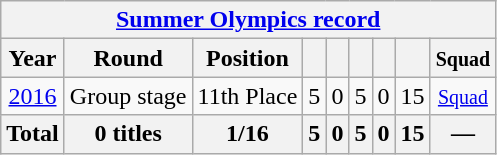<table class="wikitable" style="text-align: center;">
<tr>
<th colspan=9><a href='#'>Summer Olympics record</a></th>
</tr>
<tr>
<th>Year</th>
<th>Round</th>
<th>Position</th>
<th></th>
<th></th>
<th></th>
<th></th>
<th></th>
<th><small>Squad</small></th>
</tr>
<tr>
<td> <a href='#'>2016</a></td>
<td>Group stage</td>
<td>11th Place</td>
<td>5</td>
<td>0</td>
<td>5</td>
<td>0</td>
<td>15</td>
<td><small><a href='#'>Squad</a></small></td>
</tr>
<tr>
<th>Total</th>
<th>0 titles</th>
<th>1/16</th>
<th>5</th>
<th>0</th>
<th>5</th>
<th>0</th>
<th>15</th>
<th>—</th>
</tr>
</table>
